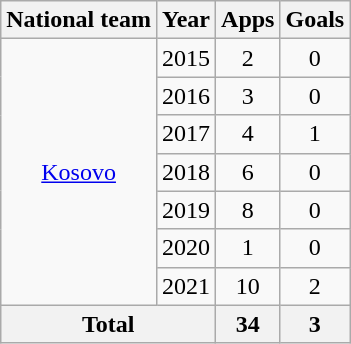<table class="wikitable" style="text-align:center">
<tr>
<th>National team</th>
<th>Year</th>
<th>Apps</th>
<th>Goals</th>
</tr>
<tr>
<td rowspan="7"><a href='#'>Kosovo</a></td>
<td>2015</td>
<td>2</td>
<td>0</td>
</tr>
<tr>
<td>2016</td>
<td>3</td>
<td>0</td>
</tr>
<tr>
<td>2017</td>
<td>4</td>
<td>1</td>
</tr>
<tr>
<td>2018</td>
<td>6</td>
<td>0</td>
</tr>
<tr>
<td>2019</td>
<td>8</td>
<td>0</td>
</tr>
<tr>
<td>2020</td>
<td>1</td>
<td>0</td>
</tr>
<tr>
<td>2021</td>
<td>10</td>
<td>2</td>
</tr>
<tr>
<th colspan="2">Total</th>
<th>34</th>
<th>3</th>
</tr>
</table>
